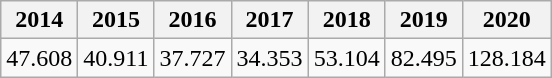<table class="wikitable">
<tr>
<th>2014</th>
<th>2015</th>
<th>2016</th>
<th>2017</th>
<th>2018</th>
<th>2019</th>
<th>2020</th>
</tr>
<tr>
<td>47.608</td>
<td>40.911</td>
<td>37.727</td>
<td>34.353</td>
<td>53.104</td>
<td>82.495</td>
<td>128.184</td>
</tr>
</table>
